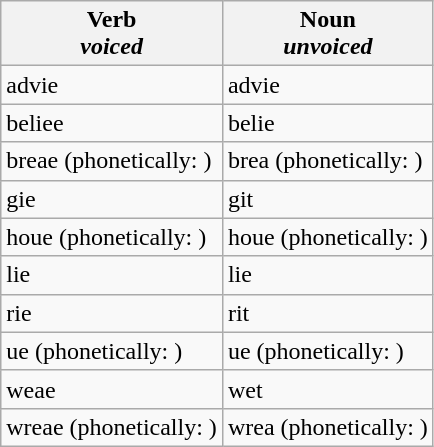<table class="wikitable">
<tr>
<th>Verb<br><em>voiced</em></th>
<th>Noun<br><em>unvoiced</em></th>
</tr>
<tr>
<td>advie</td>
<td>advie</td>
</tr>
<tr>
<td>beliee</td>
<td>belie</td>
</tr>
<tr>
<td>breae (phonetically: )</td>
<td>brea (phonetically: )</td>
</tr>
<tr>
<td>gie</td>
<td>git</td>
</tr>
<tr>
<td>houe (phonetically: )</td>
<td>houe (phonetically: )</td>
</tr>
<tr>
<td>lie</td>
<td>lie</td>
</tr>
<tr>
<td>rie</td>
<td>rit</td>
</tr>
<tr>
<td>ue (phonetically: )</td>
<td>ue (phonetically: )</td>
</tr>
<tr>
<td>weae</td>
<td>wet</td>
</tr>
<tr>
<td>wreae (phonetically: )</td>
<td>wrea (phonetically: )</td>
</tr>
</table>
